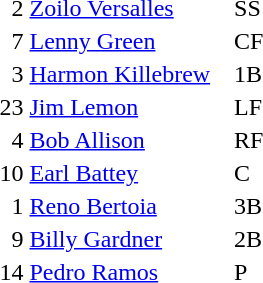<table>
<tr>
<td>  2</td>
<td><a href='#'>Zoilo Versalles</a>   </td>
<td>SS</td>
</tr>
<tr>
<td>  7</td>
<td><a href='#'>Lenny Green</a></td>
<td>CF</td>
</tr>
<tr>
<td>  3</td>
<td><a href='#'>Harmon Killebrew</a>    </td>
<td>1B</td>
</tr>
<tr>
<td>23</td>
<td><a href='#'>Jim Lemon</a></td>
<td>LF</td>
</tr>
<tr>
<td>  4</td>
<td><a href='#'>Bob Allison</a></td>
<td>RF</td>
</tr>
<tr>
<td>10</td>
<td><a href='#'>Earl Battey</a></td>
<td>C</td>
</tr>
<tr>
<td>  1</td>
<td><a href='#'>Reno Bertoia</a></td>
<td>3B</td>
</tr>
<tr>
<td>  9</td>
<td><a href='#'>Billy Gardner</a></td>
<td>2B</td>
</tr>
<tr>
<td>14</td>
<td><a href='#'>Pedro Ramos</a></td>
<td>P</td>
</tr>
<tr>
</tr>
</table>
